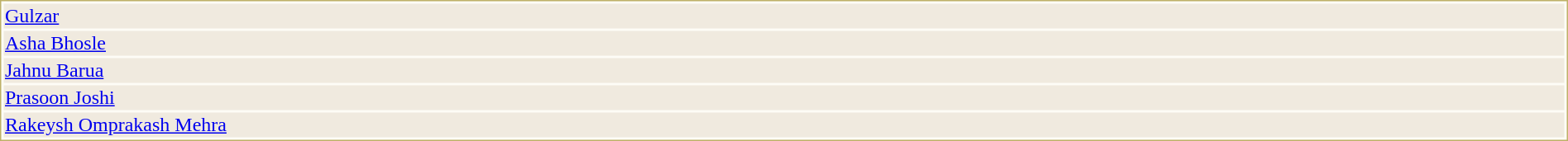<table style="width:100%;border: 1px solid #BEB168;background-color:#FDFCF6;">
<tr>
<td style="background-color:#F0EADF;"> <a href='#'>Gulzar</a></td>
</tr>
<tr>
<td style="background-color:#F0EADF;"> <a href='#'>Asha Bhosle</a></td>
</tr>
<tr>
<td style="background-color:#F0EADF;"> <a href='#'>Jahnu Barua</a></td>
</tr>
<tr>
<td style="background-color:#F0EADF;"> <a href='#'>Prasoon Joshi</a></td>
</tr>
<tr>
<td style="background-color:#F0EADF;"> <a href='#'>Rakeysh Omprakash Mehra</a></td>
</tr>
</table>
